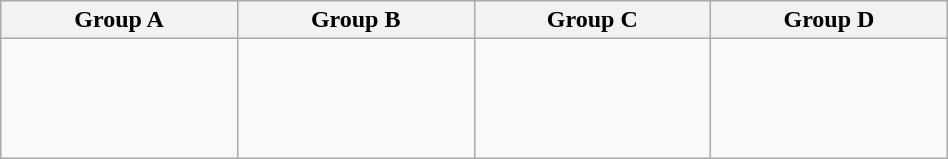<table class="wikitable" width=50%>
<tr>
<th width=25%>Group A</th>
<th width=25%>Group B</th>
<th width=25%>Group C</th>
<th width=25%>Group D</th>
</tr>
<tr>
<td><br><br>
<br>
<br></td>
<td><br><br>
<br>
<br></td>
<td><br><br>
<br>
<br></td>
<td valign="top"><br><br>
<br>
<br></td>
</tr>
</table>
